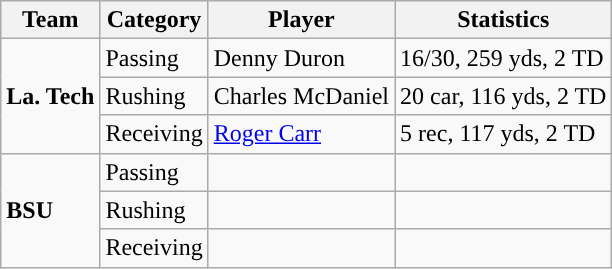<table class="wikitable">
<tr>
<th>Team</th>
<th>Category</th>
<th>Player</th>
<th>Statistics</th>
</tr>
<tr>
<td rowspan=3><strong>La. Tech</strong></td>
<td>Passing</td>
<td>Denny Duron</td>
<td>16/30, 259 yds, 2 TD</td>
</tr>
<tr>
<td>Rushing</td>
<td>Charles McDaniel</td>
<td>20 car, 116 yds, 2 TD</td>
</tr>
<tr>
<td>Receiving</td>
<td><a href='#'>Roger Carr</a></td>
<td>5 rec, 117 yds, 2 TD</td>
</tr>
<tr>
<td rowspan=3><strong>BSU</strong></td>
<td>Passing</td>
<td></td>
<td></td>
</tr>
<tr>
<td>Rushing</td>
<td></td>
<td></td>
</tr>
<tr>
<td>Receiving</td>
<td></td>
<td></td>
</tr>
</table>
